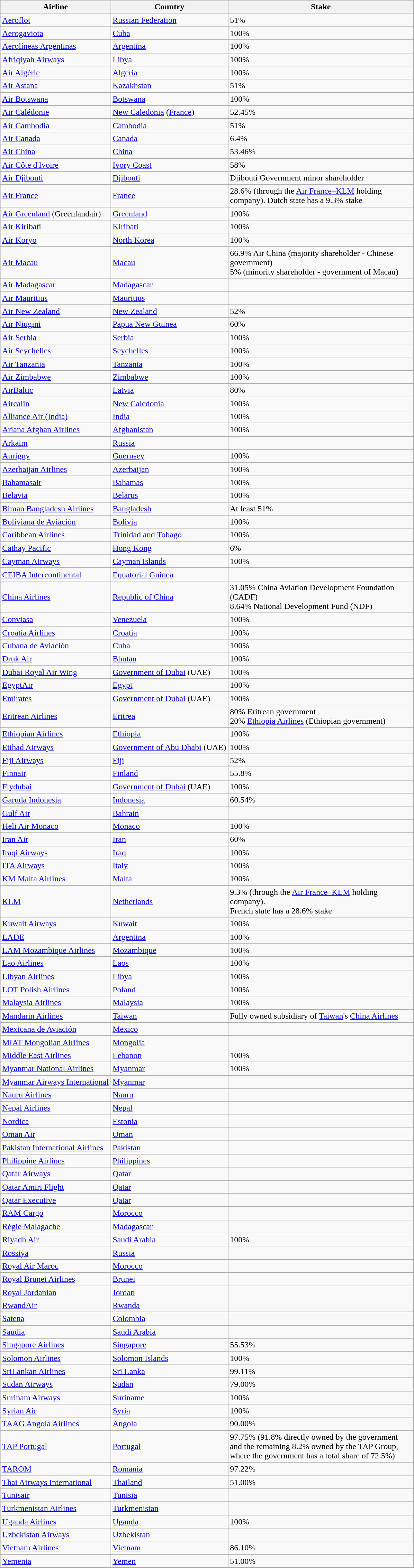<table class="wikitable sortable">
<tr>
<th>Airline</th>
<th>Country</th>
<th class=unsortable width=350>Stake</th>
</tr>
<tr>
<td><a href='#'>Aeroflot</a></td>
<td> <a href='#'>Russian Federation</a></td>
<td> 51%</td>
</tr>
<tr>
<td><a href='#'>Aerogaviota</a></td>
<td> <a href='#'>Cuba</a></td>
<td>100% </td>
</tr>
<tr>
<td><a href='#'>Aerolíneas Argentinas</a></td>
<td> <a href='#'>Argentina</a></td>
<td> 100%</td>
</tr>
<tr>
<td><a href='#'>Afriqiyah Airways</a></td>
<td> <a href='#'>Libya</a></td>
<td>100%</td>
</tr>
<tr>
<td><a href='#'>Air Algérie</a></td>
<td> <a href='#'>Algeria</a></td>
<td> 100%</td>
</tr>
<tr>
<td><a href='#'>Air Astana</a></td>
<td> <a href='#'>Kazakhstan</a></td>
<td>51%</td>
</tr>
<tr>
<td><a href='#'>Air Botswana</a></td>
<td> <a href='#'>Botswana</a></td>
<td>100% </td>
</tr>
<tr>
<td><a href='#'>Air Calédonie</a></td>
<td> <a href='#'>New Caledonia</a> (<a href='#'>France</a>)</td>
<td>52.45% </td>
</tr>
<tr>
<td><a href='#'>Air Cambodia</a></td>
<td> <a href='#'>Cambodia</a></td>
<td>51%</td>
</tr>
<tr>
<td><a href='#'>Air Canada</a></td>
<td> <a href='#'>Canada</a></td>
<td>6.4%</td>
</tr>
<tr>
<td><a href='#'>Air China</a></td>
<td> <a href='#'>China</a></td>
<td>53.46%</td>
</tr>
<tr>
<td><a href='#'>Air Côte d'Ivoire</a></td>
<td> <a href='#'>Ivory Coast</a></td>
<td> 58%</td>
</tr>
<tr>
<td><a href='#'>Air Djibouti</a></td>
<td> <a href='#'>Djibouti</a></td>
<td>Djibouti Government minor shareholder</td>
</tr>
<tr>
<td><a href='#'>Air France</a></td>
<td> <a href='#'>France</a></td>
<td>28.6% (through the <a href='#'>Air France–KLM</a> holding company). Dutch state has a 9.3% stake</td>
</tr>
<tr>
<td><a href='#'>Air Greenland</a> (Greenlandair)</td>
<td> <a href='#'>Greenland</a></td>
<td>100% </td>
</tr>
<tr>
<td><a href='#'>Air Kiribati</a></td>
<td> <a href='#'>Kiribati</a></td>
<td>100%</td>
</tr>
<tr>
<td><a href='#'>Air Koryo</a></td>
<td> <a href='#'>North Korea</a></td>
<td>100%</td>
</tr>
<tr>
<td><a href='#'>Air Macau</a></td>
<td> <a href='#'>Macau</a></td>
<td>66.9% Air China (majority shareholder - Chinese government)<br>5% (minority shareholder - government of Macau)</td>
</tr>
<tr>
<td><a href='#'>Air Madagascar</a></td>
<td> <a href='#'>Madagascar</a></td>
<td></td>
</tr>
<tr>
<td><a href='#'>Air Mauritius</a></td>
<td> <a href='#'>Mauritius</a></td>
<td></td>
</tr>
<tr>
<td><a href='#'>Air New Zealand</a></td>
<td> <a href='#'>New Zealand</a></td>
<td> 52%</td>
</tr>
<tr>
<td><a href='#'>Air Niugini</a></td>
<td> <a href='#'>Papua New Guinea</a></td>
<td>60%</td>
</tr>
<tr>
<td><a href='#'>Air Serbia</a></td>
<td> <a href='#'>Serbia</a></td>
<td>100%</td>
</tr>
<tr>
<td><a href='#'>Air Seychelles</a></td>
<td> <a href='#'>Seychelles</a></td>
<td>100%</td>
</tr>
<tr>
<td><a href='#'>Air Tanzania</a></td>
<td> <a href='#'>Tanzania</a></td>
<td>100%</td>
</tr>
<tr>
<td><a href='#'>Air Zimbabwe</a></td>
<td> <a href='#'>Zimbabwe</a></td>
<td>100%</td>
</tr>
<tr>
<td><a href='#'>AirBaltic</a></td>
<td> <a href='#'>Latvia</a></td>
<td>80%</td>
</tr>
<tr>
<td><a href='#'>Aircalin</a></td>
<td> <a href='#'>New Caledonia</a></td>
<td>100%</td>
</tr>
<tr>
<td><a href='#'>Alliance Air (India)</a></td>
<td> <a href='#'>India</a></td>
<td>100%</td>
</tr>
<tr>
<td><a href='#'>Ariana Afghan Airlines</a></td>
<td> <a href='#'>Afghanistan</a></td>
<td>100%</td>
</tr>
<tr>
<td><a href='#'>Arkaim</a></td>
<td> <a href='#'>Russia</a></td>
<td></td>
</tr>
<tr>
<td><a href='#'>Aurigny</a></td>
<td> <a href='#'>Guernsey</a></td>
<td>100%</td>
</tr>
<tr>
<td><a href='#'>Azerbaijan Airlines</a></td>
<td> <a href='#'>Azerbaijan</a></td>
<td>100%</td>
</tr>
<tr>
<td><a href='#'>Bahamasair</a></td>
<td> <a href='#'>Bahamas</a></td>
<td>100%</td>
</tr>
<tr>
<td><a href='#'>Belavia</a></td>
<td> <a href='#'>Belarus</a></td>
<td>100%</td>
</tr>
<tr>
<td><a href='#'>Biman Bangladesh Airlines</a></td>
<td> <a href='#'>Bangladesh</a></td>
<td>At least 51%</td>
</tr>
<tr>
<td><a href='#'>Boliviana de Aviación</a></td>
<td> <a href='#'>Bolivia</a></td>
<td>100%</td>
</tr>
<tr>
<td><a href='#'>Caribbean Airlines</a></td>
<td> <a href='#'>Trinidad and Tobago</a></td>
<td>100%</td>
</tr>
<tr>
<td><a href='#'>Cathay Pacific</a></td>
<td> <a href='#'>Hong Kong</a></td>
<td>6%</td>
</tr>
<tr>
<td><a href='#'>Cayman Airways</a></td>
<td> <a href='#'>Cayman Islands</a></td>
<td>100%</td>
</tr>
<tr>
<td><a href='#'>CEIBA Intercontinental</a></td>
<td> <a href='#'>Equatorial Guinea</a></td>
<td></td>
</tr>
<tr>
<td><a href='#'>China Airlines</a></td>
<td> <a href='#'>Republic of China</a></td>
<td>31.05%  China Aviation Development Foundation (CADF)<br>8.64% National Development Fund (NDF)</td>
</tr>
<tr>
<td><a href='#'>Conviasa</a></td>
<td> <a href='#'>Venezuela</a></td>
<td>100%</td>
</tr>
<tr>
<td><a href='#'>Croatia Airlines</a></td>
<td> <a href='#'>Croatia</a></td>
<td>100%</td>
</tr>
<tr>
<td><a href='#'>Cubana de Aviación</a></td>
<td> <a href='#'>Cuba</a></td>
<td>100%</td>
</tr>
<tr>
<td><a href='#'>Druk Air</a></td>
<td> <a href='#'>Bhutan</a></td>
<td>100%</td>
</tr>
<tr>
<td><a href='#'>Dubai Royal Air Wing</a></td>
<td> <a href='#'>Government of Dubai</a> (UAE)</td>
<td>100%</td>
</tr>
<tr>
<td><a href='#'>EgyptAir</a></td>
<td> <a href='#'>Egypt</a></td>
<td>100%</td>
</tr>
<tr>
<td><a href='#'>Emirates</a></td>
<td> <a href='#'>Government of Dubai</a> (UAE)</td>
<td>100%</td>
</tr>
<tr>
<td><a href='#'>Eritrean Airlines</a></td>
<td> <a href='#'>Eritrea</a></td>
<td>80% Eritrean government<br>20% <a href='#'>Ethiopia Airlines</a> (Ethiopian government)</td>
</tr>
<tr>
<td><a href='#'>Ethiopian Airlines</a></td>
<td> <a href='#'>Ethiopia</a></td>
<td>100%</td>
</tr>
<tr>
<td><a href='#'>Etihad Airways</a></td>
<td> <a href='#'>Government of Abu Dhabi</a> (UAE)</td>
<td>100%</td>
</tr>
<tr>
<td><a href='#'>Fiji Airways</a></td>
<td> <a href='#'>Fiji</a></td>
<td>52%</td>
</tr>
<tr>
<td><a href='#'>Finnair</a></td>
<td> <a href='#'>Finland</a></td>
<td>55.8%</td>
</tr>
<tr>
<td><a href='#'>Flydubai</a></td>
<td> <a href='#'>Government of Dubai</a> (UAE)</td>
<td>100%</td>
</tr>
<tr>
<td><a href='#'>Garuda Indonesia</a></td>
<td> <a href='#'>Indonesia</a></td>
<td>60.54%</td>
</tr>
<tr>
<td><a href='#'>Gulf Air</a></td>
<td> <a href='#'>Bahrain</a></td>
<td></td>
</tr>
<tr>
<td><a href='#'>Heli Air Monaco</a></td>
<td> <a href='#'>Monaco</a></td>
<td>100%</td>
</tr>
<tr>
<td><a href='#'>Iran Air</a></td>
<td> <a href='#'>Iran</a></td>
<td>60%</td>
</tr>
<tr>
<td><a href='#'>Iraqi Airways</a></td>
<td> <a href='#'>Iraq</a></td>
<td>100%</td>
</tr>
<tr>
<td><a href='#'>ITA Airways</a></td>
<td> <a href='#'>Italy</a></td>
<td>100%</td>
</tr>
<tr>
<td><a href='#'>KM Malta Airlines</a></td>
<td> <a href='#'>Malta</a></td>
<td>100%</td>
</tr>
<tr>
<td><a href='#'>KLM</a></td>
<td> <a href='#'>Netherlands</a></td>
<td>9.3% (through the <a href='#'>Air France–KLM</a> holding company). <br> French state has a 28.6% stake</td>
</tr>
<tr>
<td><a href='#'>Kuwait Airways</a></td>
<td> <a href='#'>Kuwait</a></td>
<td>100%</td>
</tr>
<tr>
<td><a href='#'>LADE</a></td>
<td> <a href='#'>Argentina</a></td>
<td>100%</td>
</tr>
<tr>
<td><a href='#'>LAM Mozambique Airlines</a></td>
<td> <a href='#'>Mozambique</a></td>
<td>100%</td>
</tr>
<tr>
<td><a href='#'>Lao Airlines</a></td>
<td> <a href='#'>Laos</a></td>
<td>100%</td>
</tr>
<tr>
<td><a href='#'>Libyan Airlines</a></td>
<td> <a href='#'>Libya</a></td>
<td>100%</td>
</tr>
<tr>
<td><a href='#'>LOT Polish Airlines</a></td>
<td> <a href='#'>Poland</a></td>
<td>100%</td>
</tr>
<tr>
<td><a href='#'>Malaysia Airlines</a></td>
<td> <a href='#'>Malaysia</a></td>
<td>100%</td>
</tr>
<tr>
<td><a href='#'>Mandarin Airlines</a></td>
<td> <a href='#'>Taiwan</a></td>
<td>Fully owned subsidiary of <a href='#'>Taiwan</a>'s <a href='#'>China Airlines</a></td>
</tr>
<tr>
<td><a href='#'>Mexicana de Aviación</a></td>
<td> <a href='#'>Mexico</a></td>
<td></td>
</tr>
<tr>
<td><a href='#'>MIAT Mongolian Airlines</a></td>
<td> <a href='#'>Mongolia</a></td>
<td></td>
</tr>
<tr>
<td><a href='#'>Middle East Airlines</a></td>
<td> <a href='#'>Lebanon</a></td>
<td>100%</td>
</tr>
<tr>
<td><a href='#'>Myanmar National Airlines</a></td>
<td> <a href='#'>Myanmar</a></td>
<td>100%</td>
</tr>
<tr>
<td><a href='#'>Myanmar Airways International</a></td>
<td>  <a href='#'>Myanmar</a></td>
<td></td>
</tr>
<tr>
<td><a href='#'>Nauru Airlines</a></td>
<td>  <a href='#'>Nauru</a></td>
<td></td>
</tr>
<tr>
<td><a href='#'>Nepal Airlines</a></td>
<td>  <a href='#'>Nepal</a></td>
<td></td>
</tr>
<tr>
<td><a href='#'>Nordica</a></td>
<td> <a href='#'>Estonia</a></td>
<td></td>
</tr>
<tr>
<td><a href='#'>Oman Air</a></td>
<td>  <a href='#'>Oman</a></td>
<td></td>
</tr>
<tr>
<td><a href='#'>Pakistan International Airlines</a></td>
<td>  <a href='#'>Pakistan</a></td>
<td></td>
</tr>
<tr>
<td><a href='#'>Philippine Airlines</a></td>
<td> <a href='#'>Philippines</a></td>
<td></td>
</tr>
<tr>
<td><a href='#'>Qatar Airways</a></td>
<td>  <a href='#'>Qatar</a></td>
<td></td>
</tr>
<tr>
<td><a href='#'>Qatar Amiri Flight</a></td>
<td>  <a href='#'>Qatar</a></td>
<td></td>
</tr>
<tr>
<td><a href='#'>Qatar Executive</a></td>
<td>  <a href='#'>Qatar</a></td>
<td></td>
</tr>
<tr>
<td><a href='#'>RAM Cargo</a></td>
<td>  <a href='#'>Morocco</a></td>
<td></td>
</tr>
<tr>
<td><a href='#'>Régie Malagache</a></td>
<td>  <a href='#'>Madagascar</a></td>
<td></td>
</tr>
<tr>
<td><a href='#'>Riyadh Air</a></td>
<td>  <a href='#'>Saudi Arabia</a></td>
<td>100%</td>
</tr>
<tr>
<td><a href='#'>Rossiya</a></td>
<td>  <a href='#'>Russia</a></td>
<td></td>
</tr>
<tr>
<td><a href='#'>Royal Air Maroc</a></td>
<td>  <a href='#'>Morocco</a></td>
<td></td>
</tr>
<tr>
<td><a href='#'>Royal Brunei Airlines</a></td>
<td>  <a href='#'>Brunei</a></td>
<td></td>
</tr>
<tr>
<td><a href='#'>Royal Jordanian</a></td>
<td>  <a href='#'>Jordan</a></td>
<td></td>
</tr>
<tr>
<td><a href='#'>RwandAir</a></td>
<td>  <a href='#'>Rwanda</a></td>
<td></td>
</tr>
<tr>
<td><a href='#'>Satena</a></td>
<td> <a href='#'>Colombia</a></td>
<td></td>
</tr>
<tr>
<td><a href='#'>Saudia</a></td>
<td>  <a href='#'>Saudi Arabia</a></td>
<td></td>
</tr>
<tr>
<td><a href='#'>Singapore Airlines</a></td>
<td> <a href='#'>Singapore</a></td>
<td>55.53%</td>
</tr>
<tr>
<td><a href='#'>Solomon Airlines</a></td>
<td> <a href='#'>Solomon Islands</a></td>
<td>100%</td>
</tr>
<tr>
<td><a href='#'>SriLankan Airlines</a></td>
<td> <a href='#'>Sri Lanka</a></td>
<td>99.11%</td>
</tr>
<tr>
<td><a href='#'>Sudan Airways</a></td>
<td> <a href='#'>Sudan</a></td>
<td>79.00%</td>
</tr>
<tr>
<td><a href='#'>Surinam Airways</a></td>
<td> <a href='#'>Suriname</a></td>
<td>100%</td>
</tr>
<tr>
<td><a href='#'>Syrian Air</a></td>
<td> <a href='#'>Syria</a></td>
<td>100%</td>
</tr>
<tr>
<td><a href='#'>TAAG Angola Airlines</a></td>
<td> <a href='#'>Angola</a></td>
<td>90.00%</td>
</tr>
<tr>
<td><a href='#'>TAP Portugal</a></td>
<td> <a href='#'>Portugal</a></td>
<td>97.75% (91.8% directly owned by the government and the remaining 8.2% owned by the TAP Group, where the government has a total share of 72.5%)</td>
</tr>
<tr>
<td><a href='#'>TAROM</a></td>
<td> <a href='#'>Romania</a></td>
<td>97.22%</td>
</tr>
<tr>
<td><a href='#'>Thai Airways International</a></td>
<td> <a href='#'>Thailand</a></td>
<td>51.00%</td>
</tr>
<tr>
<td><a href='#'>Tunisair</a></td>
<td> <a href='#'>Tunisia</a></td>
<td></td>
</tr>
<tr>
<td><a href='#'>Turkmenistan Airlines</a></td>
<td> <a href='#'>Turkmenistan</a></td>
<td></td>
</tr>
<tr>
<td><a href='#'>Uganda Airlines</a></td>
<td> <a href='#'>Uganda</a></td>
<td>100%</td>
</tr>
<tr>
<td><a href='#'>Uzbekistan Airways</a></td>
<td> <a href='#'>Uzbekistan</a></td>
<td></td>
</tr>
<tr>
<td><a href='#'>Vietnam Airlines</a></td>
<td> <a href='#'>Vietnam</a></td>
<td>86.10%</td>
</tr>
<tr>
<td><a href='#'>Yemenia</a></td>
<td> <a href='#'>Yemen</a></td>
<td>51.00%</td>
</tr>
<tr>
</tr>
</table>
